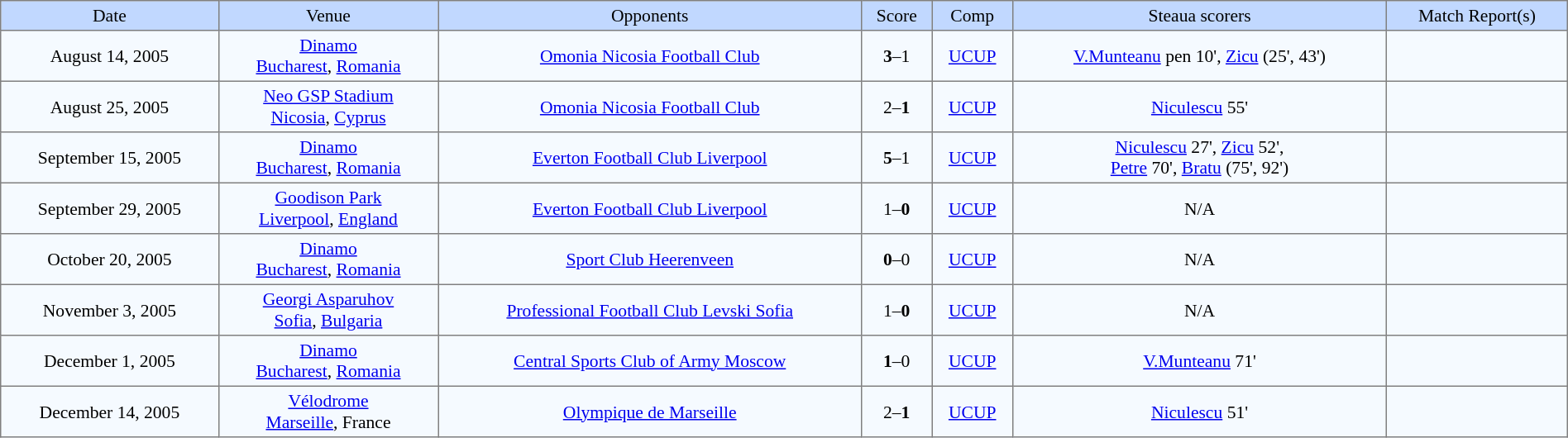<table border=1 style="border-collapse:collapse; font-size:90%;" cellpadding=3 cellspacing=0 width=100%>
<tr bgcolor=#C1D8FF align=center>
<td>Date</td>
<td>Venue</td>
<td>Opponents</td>
<td>Score</td>
<td>Comp</td>
<td>Steaua scorers</td>
<td>Match Report(s)</td>
</tr>
<tr align=center bgcolor=#F5FAFF>
<td>August 14, 2005</td>
<td><a href='#'>Dinamo</a><br><a href='#'>Bucharest</a>, <a href='#'>Romania</a></td>
<td><a href='#'>Omonia Nicosia Football Club</a></td>
<td><strong>3</strong>–1</td>
<td><a href='#'>UCUP</a></td>
<td><a href='#'>V.Munteanu</a> pen 10', <a href='#'>Zicu</a> (25', 43')</td>
<td></td>
</tr>
<tr align=center bgcolor=#F5FAFF>
<td>August 25, 2005</td>
<td><a href='#'>Neo GSP Stadium</a><br><a href='#'>Nicosia</a>, <a href='#'>Cyprus</a></td>
<td><a href='#'>Omonia Nicosia Football Club</a></td>
<td>2–<strong>1</strong></td>
<td><a href='#'>UCUP</a></td>
<td><a href='#'>Niculescu</a> 55'</td>
<td></td>
</tr>
<tr align=center bgcolor=#F5FAFF>
<td>September 15, 2005</td>
<td><a href='#'>Dinamo</a><br><a href='#'>Bucharest</a>, <a href='#'>Romania</a></td>
<td><a href='#'>Everton Football Club Liverpool</a></td>
<td><strong>5</strong>–1</td>
<td><a href='#'>UCUP</a></td>
<td><a href='#'>Niculescu</a> 27', <a href='#'>Zicu</a> 52',<br> <a href='#'>Petre</a> 70', <a href='#'>Bratu</a> (75', 92')</td>
<td></td>
</tr>
<tr align=center bgcolor=#F5FAFF>
<td>September 29, 2005</td>
<td><a href='#'>Goodison Park</a><br><a href='#'>Liverpool</a>, <a href='#'>England</a></td>
<td><a href='#'>Everton Football Club Liverpool</a></td>
<td>1–<strong>0</strong></td>
<td><a href='#'>UCUP</a></td>
<td>N/A</td>
<td></td>
</tr>
<tr align=center bgcolor=#F5FAFF>
<td>October 20, 2005</td>
<td><a href='#'>Dinamo</a><br><a href='#'>Bucharest</a>, <a href='#'>Romania</a></td>
<td><a href='#'>Sport Club Heerenveen</a></td>
<td><strong>0</strong>–0</td>
<td><a href='#'>UCUP</a></td>
<td>N/A</td>
<td></td>
</tr>
<tr align=center bgcolor=#F5FAFF>
<td>November 3, 2005</td>
<td><a href='#'>Georgi Asparuhov</a><br><a href='#'>Sofia</a>, <a href='#'>Bulgaria</a></td>
<td><a href='#'>Professional Football Club Levski Sofia</a></td>
<td>1–<strong>0</strong></td>
<td><a href='#'>UCUP</a></td>
<td>N/A</td>
<td></td>
</tr>
<tr align=center bgcolor=#F5FAFF>
<td>December 1, 2005</td>
<td><a href='#'>Dinamo</a><br><a href='#'>Bucharest</a>, <a href='#'>Romania</a></td>
<td><a href='#'>Central Sports Club of Army
Moscow</a></td>
<td><strong>1</strong>–0</td>
<td><a href='#'>UCUP</a></td>
<td><a href='#'>V.Munteanu</a> 71'</td>
<td></td>
</tr>
<tr align=center bgcolor=#F5FAFF>
<td>December 14, 2005</td>
<td><a href='#'>Vélodrome</a><br><a href='#'>Marseille</a>, France</td>
<td><a href='#'>Olympique de Marseille</a></td>
<td>2–<strong>1</strong></td>
<td><a href='#'>UCUP</a></td>
<td><a href='#'>Niculescu</a> 51'</td>
<td></td>
</tr>
</table>
